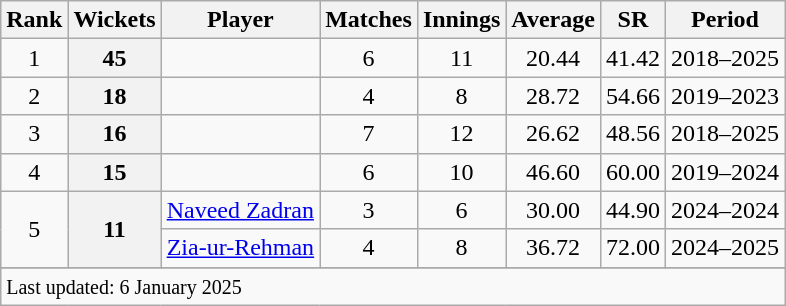<table class="wikitable plainrowheaders sortable">
<tr>
<th scope=col>Rank</th>
<th scope=col>Wickets</th>
<th scope=col>Player</th>
<th scope=col>Matches</th>
<th scope=col>Innings</th>
<th scope=col>Average</th>
<th scope=col>SR</th>
<th scope=col>Period</th>
</tr>
<tr>
<td align=center>1</td>
<th scope=row style=text-align:center;>45</th>
<td></td>
<td align=center>6</td>
<td align=center>11</td>
<td align=center>20.44</td>
<td align=center>41.42</td>
<td>2018–2025</td>
</tr>
<tr>
<td align=center>2</td>
<th scope=row style=text-align:center;>18</th>
<td></td>
<td align=center>4</td>
<td align=center>8</td>
<td align=center>28.72</td>
<td align=center>54.66</td>
<td>2019–2023</td>
</tr>
<tr>
<td align=center>3</td>
<th scope=row style=text-align:center;>16</th>
<td></td>
<td align=center>7</td>
<td align=center>12</td>
<td align=center>26.62</td>
<td align=center>48.56</td>
<td>2018–2025</td>
</tr>
<tr>
<td align=center>4</td>
<th scope=row style=text-align:center;>15</th>
<td></td>
<td align=center>6</td>
<td align=center>10</td>
<td align=center>46.60</td>
<td align=center>60.00</td>
<td>2019–2024</td>
</tr>
<tr>
<td align=center rowspan=2>5</td>
<th scope=row style=text-align:center; rowspan=2>11</th>
<td><a href='#'>Naveed Zadran</a></td>
<td align=center>3</td>
<td align=center>6</td>
<td align=center>30.00</td>
<td align=center>44.90</td>
<td>2024–2024</td>
</tr>
<tr>
<td><a href='#'>Zia-ur-Rehman</a> </td>
<td align=center>4</td>
<td align=center>8</td>
<td align=center>36.72</td>
<td align=center>72.00</td>
<td>2024–2025</td>
</tr>
<tr>
</tr>
<tr class=sortbottom>
<td colspan=8><small>Last updated: 6 January 2025</small></td>
</tr>
</table>
